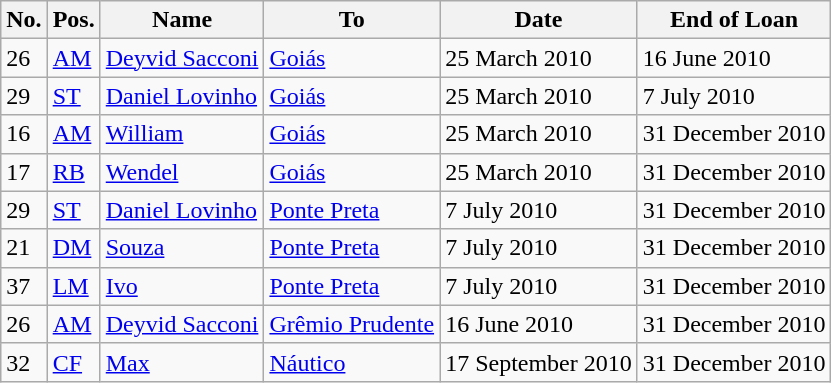<table class="wikitable">
<tr>
<th>No.</th>
<th>Pos.</th>
<th>Name</th>
<th>To</th>
<th>Date</th>
<th>End of Loan</th>
</tr>
<tr>
<td>26</td>
<td><a href='#'>AM</a></td>
<td> <a href='#'>Deyvid Sacconi</a></td>
<td> <a href='#'>Goiás</a></td>
<td>25 March 2010</td>
<td>16 June 2010</td>
</tr>
<tr>
<td>29</td>
<td><a href='#'>ST</a></td>
<td> <a href='#'>Daniel Lovinho</a></td>
<td> <a href='#'>Goiás</a></td>
<td>25 March 2010</td>
<td>7 July 2010</td>
</tr>
<tr>
<td>16</td>
<td><a href='#'>AM</a></td>
<td> <a href='#'>William</a></td>
<td> <a href='#'>Goiás</a></td>
<td>25 March 2010</td>
<td>31 December 2010</td>
</tr>
<tr>
<td>17</td>
<td><a href='#'>RB</a></td>
<td> <a href='#'>Wendel</a></td>
<td> <a href='#'>Goiás</a></td>
<td>25 March 2010</td>
<td>31 December 2010</td>
</tr>
<tr>
<td>29</td>
<td><a href='#'>ST</a></td>
<td> <a href='#'>Daniel Lovinho</a></td>
<td> <a href='#'>Ponte Preta</a></td>
<td>7 July 2010</td>
<td>31 December 2010</td>
</tr>
<tr>
<td>21</td>
<td><a href='#'>DM</a></td>
<td> <a href='#'>Souza</a></td>
<td> <a href='#'>Ponte Preta</a></td>
<td>7 July 2010</td>
<td>31 December 2010</td>
</tr>
<tr>
<td>37</td>
<td><a href='#'>LM</a></td>
<td> <a href='#'>Ivo</a></td>
<td> <a href='#'>Ponte Preta</a></td>
<td>7 July 2010</td>
<td>31 December 2010</td>
</tr>
<tr>
<td>26</td>
<td><a href='#'>AM</a></td>
<td> <a href='#'>Deyvid Sacconi</a></td>
<td> <a href='#'>Grêmio Prudente</a></td>
<td>16 June 2010</td>
<td>31 December 2010</td>
</tr>
<tr>
<td>32</td>
<td><a href='#'>CF</a></td>
<td> <a href='#'>Max</a></td>
<td> <a href='#'>Náutico</a></td>
<td>17 September 2010</td>
<td>31 December 2010</td>
</tr>
</table>
